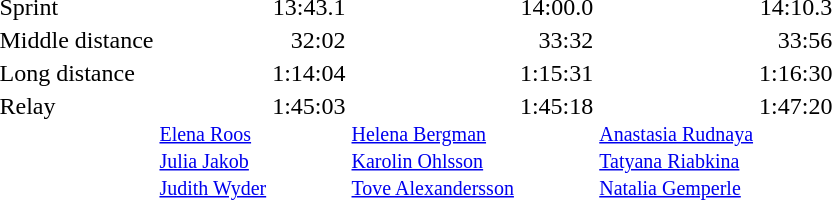<table>
<tr style="vertical-align:top;">
<td>Sprint</td>
<td></td>
<td style="text-align:right;">13:43.1</td>
<td></td>
<td style="text-align:right;">14:00.0</td>
<td></td>
<td style="text-align:right;">14:10.3</td>
</tr>
<tr style="vertical-align:top;">
<td>Middle distance</td>
<td></td>
<td style="text-align:right;">32:02</td>
<td></td>
<td style="text-align:right;">33:32</td>
<td></td>
<td style="text-align:right;">33:56</td>
</tr>
<tr style="vertical-align:top;">
<td>Long distance</td>
<td></td>
<td style="text-align:right;">1:14:04</td>
<td></td>
<td style="text-align:right;">1:15:31</td>
<td></td>
<td style="text-align:right;">1:16:30</td>
</tr>
<tr style="vertical-align:top;">
<td>Relay</td>
<td><br><small><a href='#'>Elena Roos</a><br><a href='#'>Julia Jakob</a><br><a href='#'>Judith Wyder</a></small></td>
<td style="text-align:right;">1:45:03</td>
<td><br><small><a href='#'>Helena Bergman</a><br><a href='#'>Karolin Ohlsson</a><br><a href='#'>Tove Alexandersson</a></small></td>
<td style="text-align:right;">1:45:18</td>
<td><br><small><a href='#'>Anastasia Rudnaya</a><br><a href='#'>Tatyana Riabkina</a><br><a href='#'>Natalia Gemperle</a></small></td>
<td style="text-align:right;">1:47:20</td>
</tr>
</table>
